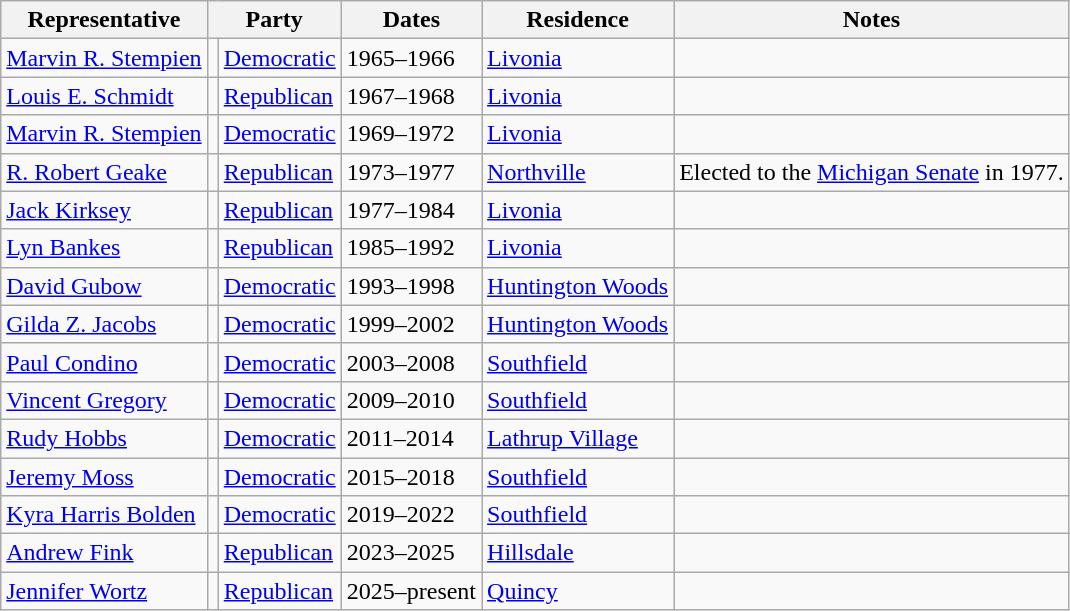<table class=wikitable>
<tr valign=bottom>
<th>Representative</th>
<th colspan="2">Party</th>
<th>Dates</th>
<th>Residence</th>
<th>Notes</th>
</tr>
<tr>
<td><a href='#'>Marvin R. Stempien</a></td>
<td bgcolor=></td>
<td><a href='#'>Democratic</a></td>
<td>1965–1966</td>
<td><a href='#'>Livonia</a></td>
<td></td>
</tr>
<tr>
<td><a href='#'>Louis E. Schmidt</a></td>
<td bgcolor=></td>
<td><a href='#'>Republican</a></td>
<td>1967–1968</td>
<td><a href='#'>Livonia</a></td>
<td></td>
</tr>
<tr>
<td><a href='#'>Marvin R. Stempien</a></td>
<td bgcolor=></td>
<td><a href='#'>Democratic</a></td>
<td>1969–1972</td>
<td><a href='#'>Livonia</a></td>
<td></td>
</tr>
<tr>
<td><a href='#'>R. Robert Geake</a></td>
<td bgcolor=></td>
<td><a href='#'>Republican</a></td>
<td>1973–1977</td>
<td><a href='#'>Northville</a></td>
<td>Elected to the <a href='#'>Michigan Senate</a> in 1977.</td>
</tr>
<tr>
<td><a href='#'>Jack Kirksey</a></td>
<td bgcolor=></td>
<td><a href='#'>Republican</a></td>
<td>1977–1984</td>
<td><a href='#'>Livonia</a></td>
<td></td>
</tr>
<tr>
<td><a href='#'>Lyn Bankes</a></td>
<td bgcolor=></td>
<td><a href='#'>Republican</a></td>
<td>1985–1992</td>
<td><a href='#'>Livonia</a></td>
<td></td>
</tr>
<tr>
<td><a href='#'>David Gubow</a></td>
<td bgcolor=></td>
<td><a href='#'>Democratic</a></td>
<td>1993–1998</td>
<td><a href='#'>Huntington Woods</a></td>
<td></td>
</tr>
<tr>
<td><a href='#'>Gilda Z. Jacobs</a></td>
<td bgcolor=></td>
<td><a href='#'>Democratic</a></td>
<td>1999–2002</td>
<td><a href='#'>Huntington Woods</a></td>
<td></td>
</tr>
<tr>
<td><a href='#'>Paul Condino</a></td>
<td bgcolor=></td>
<td><a href='#'>Democratic</a></td>
<td>2003–2008</td>
<td><a href='#'>Southfield</a></td>
<td></td>
</tr>
<tr>
<td><a href='#'>Vincent Gregory</a></td>
<td bgcolor=></td>
<td><a href='#'>Democratic</a></td>
<td>2009–2010</td>
<td><a href='#'>Southfield</a></td>
<td></td>
</tr>
<tr>
<td><a href='#'>Rudy Hobbs</a></td>
<td bgcolor=></td>
<td><a href='#'>Democratic</a></td>
<td>2011–2014</td>
<td><a href='#'>Lathrup Village</a></td>
<td></td>
</tr>
<tr>
<td><a href='#'>Jeremy Moss</a></td>
<td bgcolor=></td>
<td><a href='#'>Democratic</a></td>
<td>2015–2018</td>
<td><a href='#'>Southfield</a></td>
<td></td>
</tr>
<tr>
<td><a href='#'>Kyra Harris Bolden</a></td>
<td bgcolor=></td>
<td><a href='#'>Democratic</a></td>
<td>2019–2022</td>
<td><a href='#'>Southfield</a></td>
<td></td>
</tr>
<tr>
<td><a href='#'>Andrew Fink</a></td>
<td bgcolor=></td>
<td><a href='#'>Republican</a></td>
<td>2023–2025</td>
<td><a href='#'>Hillsdale</a></td>
<td></td>
</tr>
<tr>
<td><a href='#'>Jennifer Wortz</a></td>
<td bgcolor=></td>
<td><a href='#'>Republican</a></td>
<td>2025–present</td>
<td><a href='#'>Quincy</a></td>
<td></td>
</tr>
</table>
